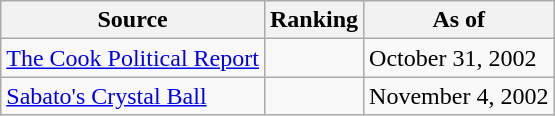<table class="wikitable">
<tr>
<th>Source</th>
<th>Ranking</th>
<th>As of</th>
</tr>
<tr>
<td><a href='#'>The Cook Political Report</a></td>
<td></td>
<td>October 31, 2002</td>
</tr>
<tr>
<td><a href='#'>Sabato's Crystal Ball</a></td>
<td></td>
<td>November 4, 2002</td>
</tr>
</table>
